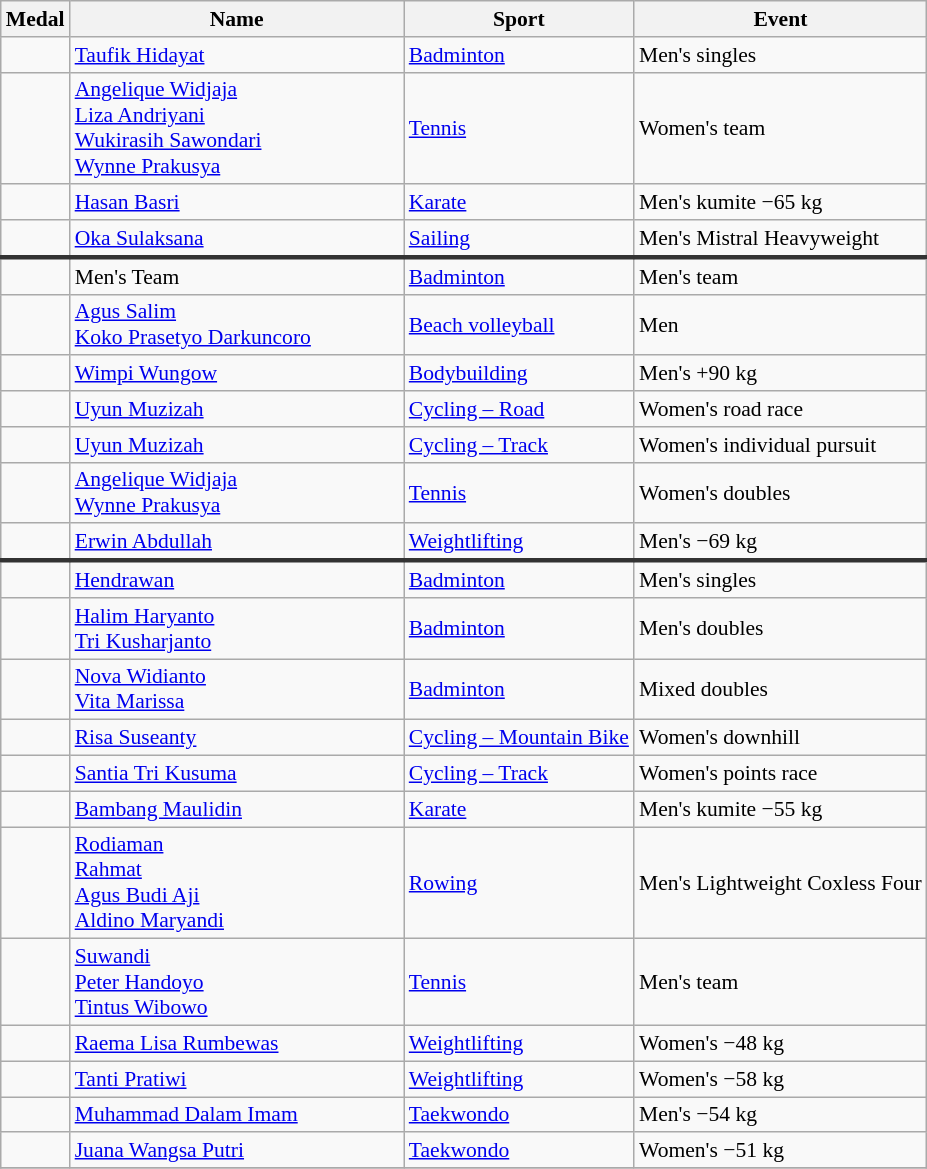<table class="wikitable sortable" style="font-size:90%">
<tr>
<th>Medal</th>
<th style="width:15em">Name</th>
<th>Sport</th>
<th>Event</th>
</tr>
<tr>
<td></td>
<td><a href='#'>Taufik Hidayat</a></td>
<td><a href='#'>Badminton</a></td>
<td>Men's singles</td>
</tr>
<tr>
<td></td>
<td><a href='#'>Angelique Widjaja</a> <br> <a href='#'>Liza Andriyani</a> <br> <a href='#'>Wukirasih Sawondari</a> <br> <a href='#'>Wynne Prakusya</a></td>
<td> <a href='#'>Tennis</a></td>
<td>Women's team</td>
</tr>
<tr>
<td></td>
<td><a href='#'>Hasan Basri</a></td>
<td> <a href='#'>Karate</a></td>
<td>Men's kumite −65 kg</td>
</tr>
<tr>
<td></td>
<td><a href='#'>Oka Sulaksana</a></td>
<td> <a href='#'>Sailing</a></td>
<td>Men's Mistral Heavyweight</td>
</tr>
<tr style="border-top: 3px solid #333333;">
<td></td>
<td>Men's Team<br></td>
<td> <a href='#'>Badminton</a></td>
<td>Men's team</td>
</tr>
<tr>
<td></td>
<td><a href='#'>Agus Salim</a> <br> <a href='#'>Koko Prasetyo Darkuncoro</a></td>
<td> <a href='#'>Beach volleyball</a></td>
<td>Men</td>
</tr>
<tr>
<td></td>
<td><a href='#'>Wimpi Wungow</a></td>
<td> <a href='#'>Bodybuilding</a></td>
<td>Men's +90 kg</td>
</tr>
<tr>
<td></td>
<td><a href='#'>Uyun Muzizah</a></td>
<td> <a href='#'>Cycling – Road</a></td>
<td>Women's road race</td>
</tr>
<tr>
<td></td>
<td><a href='#'>Uyun Muzizah</a></td>
<td> <a href='#'>Cycling – Track</a></td>
<td>Women's individual pursuit</td>
</tr>
<tr>
<td></td>
<td><a href='#'>Angelique Widjaja</a> <br> <a href='#'>Wynne Prakusya</a></td>
<td> <a href='#'>Tennis</a></td>
<td>Women's doubles</td>
</tr>
<tr>
<td></td>
<td><a href='#'>Erwin Abdullah</a></td>
<td>  <a href='#'>Weightlifting</a></td>
<td>Men's −69 kg</td>
</tr>
<tr style="border-top: 3px solid #333333;">
<td></td>
<td><a href='#'>Hendrawan</a></td>
<td> <a href='#'>Badminton</a></td>
<td>Men's singles</td>
</tr>
<tr>
<td></td>
<td><a href='#'>Halim Haryanto</a> <br> <a href='#'>Tri Kusharjanto</a></td>
<td> <a href='#'>Badminton</a></td>
<td>Men's doubles</td>
</tr>
<tr>
<td></td>
<td><a href='#'>Nova Widianto</a> <br> <a href='#'>Vita Marissa</a></td>
<td> <a href='#'>Badminton</a></td>
<td>Mixed doubles</td>
</tr>
<tr>
<td></td>
<td><a href='#'>Risa Suseanty</a></td>
<td> <a href='#'>Cycling – Mountain Bike</a></td>
<td>Women's downhill</td>
</tr>
<tr>
<td></td>
<td><a href='#'>Santia Tri Kusuma</a></td>
<td> <a href='#'>Cycling – Track</a></td>
<td>Women's points race</td>
</tr>
<tr>
<td></td>
<td><a href='#'>Bambang Maulidin</a></td>
<td> <a href='#'>Karate</a></td>
<td>Men's kumite −55 kg</td>
</tr>
<tr>
<td></td>
<td><a href='#'>Rodiaman</a> <br> <a href='#'>Rahmat</a> <br> <a href='#'>Agus Budi Aji</a> <br> <a href='#'>Aldino Maryandi</a></td>
<td> <a href='#'>Rowing</a></td>
<td>Men's Lightweight Coxless Four</td>
</tr>
<tr>
<td></td>
<td><a href='#'>Suwandi</a> <br> <a href='#'>Peter Handoyo</a> <br> <a href='#'>Tintus Wibowo</a></td>
<td> <a href='#'>Tennis</a></td>
<td>Men's team</td>
</tr>
<tr>
<td></td>
<td><a href='#'>Raema Lisa Rumbewas</a></td>
<td> <a href='#'>Weightlifting</a></td>
<td>Women's −48 kg</td>
</tr>
<tr>
<td></td>
<td><a href='#'>Tanti Pratiwi</a></td>
<td> <a href='#'>Weightlifting</a></td>
<td>Women's −58 kg</td>
</tr>
<tr>
<td></td>
<td><a href='#'>Muhammad Dalam Imam</a></td>
<td> <a href='#'>Taekwondo</a></td>
<td>Men's −54 kg</td>
</tr>
<tr>
<td></td>
<td><a href='#'>Juana Wangsa Putri</a></td>
<td> <a href='#'>Taekwondo</a></td>
<td>Women's −51 kg</td>
</tr>
<tr>
</tr>
</table>
